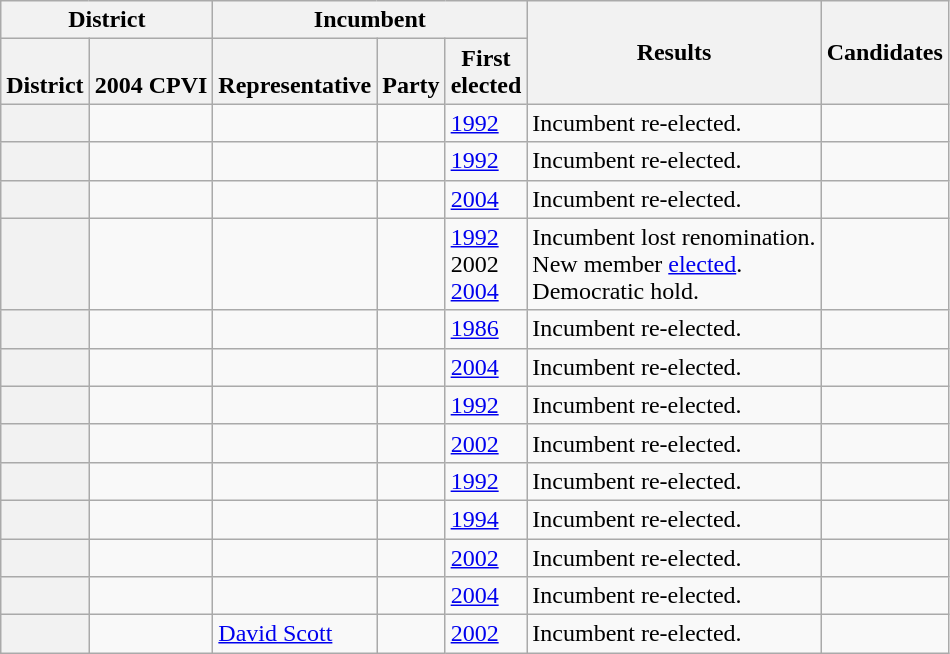<table class="wikitable sortable">
<tr>
<th colspan=2>District</th>
<th colspan=3>Incumbent</th>
<th rowspan=2>Results</th>
<th rowspan=2>Candidates</th>
</tr>
<tr valign=bottom>
<th>District</th>
<th>2004 CPVI</th>
<th>Representative</th>
<th>Party</th>
<th>First<br>elected</th>
</tr>
<tr>
<th></th>
<td></td>
<td></td>
<td></td>
<td><a href='#'>1992</a></td>
<td>Incumbent re-elected.</td>
<td nowrap></td>
</tr>
<tr>
<th></th>
<td></td>
<td></td>
<td></td>
<td><a href='#'>1992</a></td>
<td>Incumbent re-elected.</td>
<td nowrap></td>
</tr>
<tr>
<th></th>
<td></td>
<td><br></td>
<td></td>
<td><a href='#'>2004</a></td>
<td>Incumbent re-elected.</td>
<td nowrap></td>
</tr>
<tr>
<th></th>
<td></td>
<td></td>
<td></td>
<td><a href='#'>1992</a><br>2002 <br><a href='#'>2004</a></td>
<td>Incumbent lost renomination.<br>New member <a href='#'>elected</a>.<br>Democratic hold.</td>
<td nowrap></td>
</tr>
<tr>
<th></th>
<td></td>
<td></td>
<td></td>
<td><a href='#'>1986</a></td>
<td>Incumbent re-elected.</td>
<td nowrap></td>
</tr>
<tr>
<th></th>
<td></td>
<td></td>
<td></td>
<td><a href='#'>2004</a></td>
<td>Incumbent re-elected.</td>
<td nowrap></td>
</tr>
<tr>
<th></th>
<td></td>
<td></td>
<td></td>
<td><a href='#'>1992</a></td>
<td>Incumbent re-elected.</td>
<td nowrap></td>
</tr>
<tr>
<th></th>
<td></td>
<td><br></td>
<td></td>
<td><a href='#'>2002</a></td>
<td>Incumbent re-elected.</td>
<td nowrap></td>
</tr>
<tr>
<th></th>
<td></td>
<td><br></td>
<td></td>
<td><a href='#'>1992</a></td>
<td>Incumbent re-elected.</td>
<td nowrap></td>
</tr>
<tr>
<th></th>
<td></td>
<td><br></td>
<td></td>
<td><a href='#'>1994</a></td>
<td>Incumbent re-elected.</td>
<td nowrap></td>
</tr>
<tr>
<th></th>
<td></td>
<td></td>
<td></td>
<td><a href='#'>2002</a></td>
<td>Incumbent re-elected.</td>
<td nowrap></td>
</tr>
<tr>
<th></th>
<td></td>
<td></td>
<td></td>
<td><a href='#'>2004</a></td>
<td>Incumbent re-elected.</td>
<td nowrap></td>
</tr>
<tr>
<th></th>
<td></td>
<td><a href='#'>David Scott</a></td>
<td></td>
<td><a href='#'>2002</a></td>
<td>Incumbent re-elected.</td>
<td nowrap></td>
</tr>
</table>
